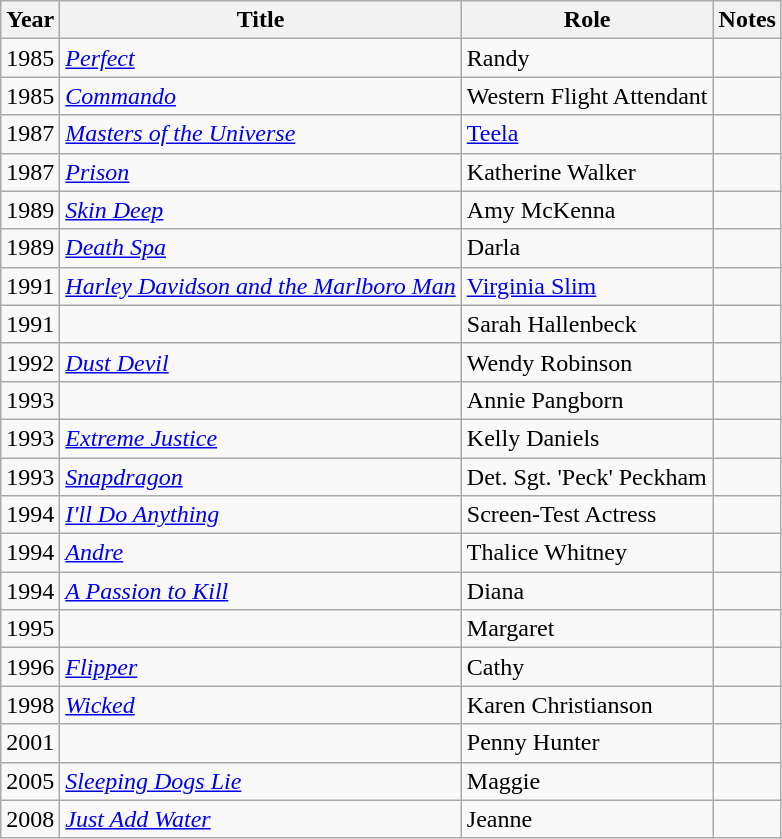<table class="wikitable sortable">
<tr>
<th scope="col">Year</th>
<th scope="col">Title</th>
<th scope="col">Role</th>
<th scope="col" class="unsortable">Notes</th>
</tr>
<tr>
<td>1985</td>
<td><em><a href='#'>Perfect</a></em></td>
<td>Randy</td>
<td></td>
</tr>
<tr>
<td>1985</td>
<td><em><a href='#'>Commando</a></em></td>
<td>Western Flight Attendant</td>
<td></td>
</tr>
<tr>
<td>1987</td>
<td><em><a href='#'>Masters of the Universe</a></em></td>
<td><a href='#'>Teela</a></td>
<td></td>
</tr>
<tr>
<td>1987</td>
<td><em><a href='#'>Prison</a></em></td>
<td>Katherine Walker</td>
<td></td>
</tr>
<tr>
<td>1989</td>
<td><em><a href='#'>Skin Deep</a></em></td>
<td>Amy McKenna</td>
<td></td>
</tr>
<tr>
<td>1989</td>
<td><em><a href='#'>Death Spa</a></em></td>
<td>Darla</td>
<td></td>
</tr>
<tr>
<td>1991</td>
<td><em><a href='#'>Harley Davidson and the Marlboro Man</a></em></td>
<td><a href='#'>Virginia Slim</a></td>
<td></td>
</tr>
<tr>
<td>1991</td>
<td><em></em></td>
<td>Sarah Hallenbeck</td>
<td></td>
</tr>
<tr>
<td>1992</td>
<td><em><a href='#'>Dust Devil</a></em></td>
<td>Wendy Robinson</td>
<td></td>
</tr>
<tr>
<td>1993</td>
<td><em></em></td>
<td>Annie Pangborn</td>
<td></td>
</tr>
<tr>
<td>1993</td>
<td><em><a href='#'>Extreme Justice</a></em></td>
<td>Kelly Daniels</td>
<td></td>
</tr>
<tr>
<td>1993</td>
<td><em><a href='#'>Snapdragon</a></em></td>
<td>Det. Sgt. 'Peck' Peckham</td>
<td></td>
</tr>
<tr>
<td>1994</td>
<td><em><a href='#'>I'll Do Anything</a></em></td>
<td>Screen-Test Actress</td>
<td></td>
</tr>
<tr>
<td>1994</td>
<td><em><a href='#'>Andre</a></em></td>
<td>Thalice Whitney</td>
<td></td>
</tr>
<tr>
<td>1994</td>
<td><em><a href='#'>A Passion to Kill</a></em></td>
<td>Diana</td>
<td></td>
</tr>
<tr>
<td>1995</td>
<td><em></em></td>
<td>Margaret</td>
<td></td>
</tr>
<tr>
<td>1996</td>
<td><em><a href='#'>Flipper</a></em></td>
<td>Cathy</td>
<td></td>
</tr>
<tr>
<td>1998</td>
<td><em><a href='#'>Wicked</a></em></td>
<td>Karen Christianson</td>
<td></td>
</tr>
<tr>
<td>2001</td>
<td><em></em></td>
<td>Penny Hunter</td>
<td></td>
</tr>
<tr>
<td>2005</td>
<td><em><a href='#'>Sleeping Dogs Lie</a></em></td>
<td>Maggie</td>
<td></td>
</tr>
<tr>
<td>2008</td>
<td><em><a href='#'>Just Add Water</a></em></td>
<td>Jeanne</td>
<td></td>
</tr>
</table>
